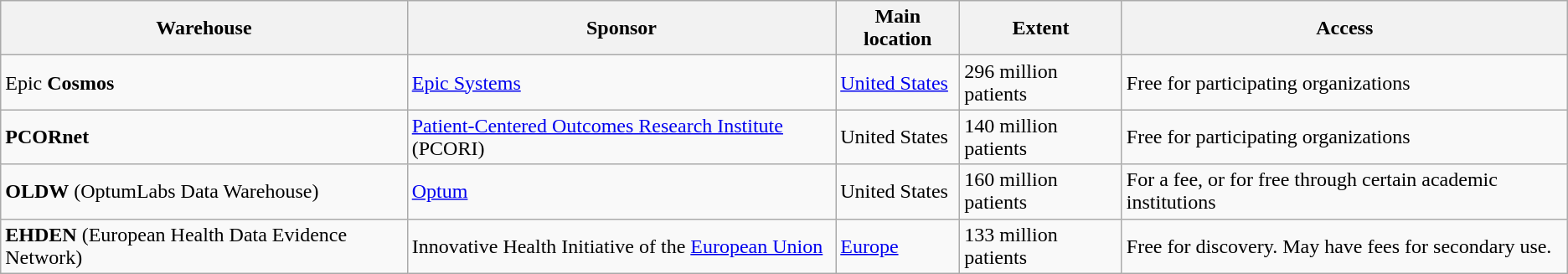<table class="wikitable">
<tr>
<th>Warehouse</th>
<th>Sponsor</th>
<th>Main location</th>
<th>Extent</th>
<th>Access</th>
</tr>
<tr>
<td>Epic <strong>Cosmos</strong></td>
<td><a href='#'>Epic Systems</a></td>
<td><a href='#'>United States</a></td>
<td>296 million patients</td>
<td>Free for participating organizations</td>
</tr>
<tr>
<td><strong>PCORnet</strong></td>
<td><a href='#'>Patient-Centered Outcomes Research Institute</a> (PCORI)</td>
<td>United States</td>
<td>140 million patients</td>
<td>Free for participating organizations</td>
</tr>
<tr>
<td><strong>OLDW</strong> (OptumLabs Data Warehouse)</td>
<td><a href='#'>Optum</a></td>
<td>United States</td>
<td>160 million patients</td>
<td>For a fee, or for free through certain academic institutions</td>
</tr>
<tr>
<td><strong>EHDEN</strong> (European Health Data Evidence Network)</td>
<td>Innovative Health Initiative of the <a href='#'>European Union</a></td>
<td><a href='#'>Europe</a></td>
<td>133 million patients</td>
<td>Free for discovery. May have fees for secondary use.</td>
</tr>
</table>
